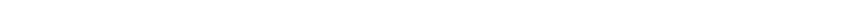<table style="width:88%; text-align:center;">
<tr style="color:white;">
<td style="background:"><strong>84</strong></td>
<td style="background:"><strong>15</strong></td>
</tr>
</table>
